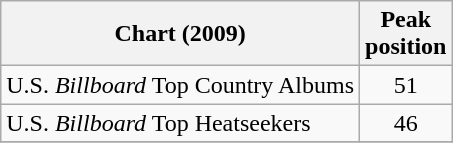<table class="wikitable">
<tr>
<th>Chart (2009)</th>
<th>Peak<br>position</th>
</tr>
<tr>
<td>U.S. <em>Billboard</em> Top Country Albums</td>
<td align="center">51</td>
</tr>
<tr>
<td>U.S. <em>Billboard</em> Top Heatseekers</td>
<td align="center">46</td>
</tr>
<tr>
</tr>
</table>
